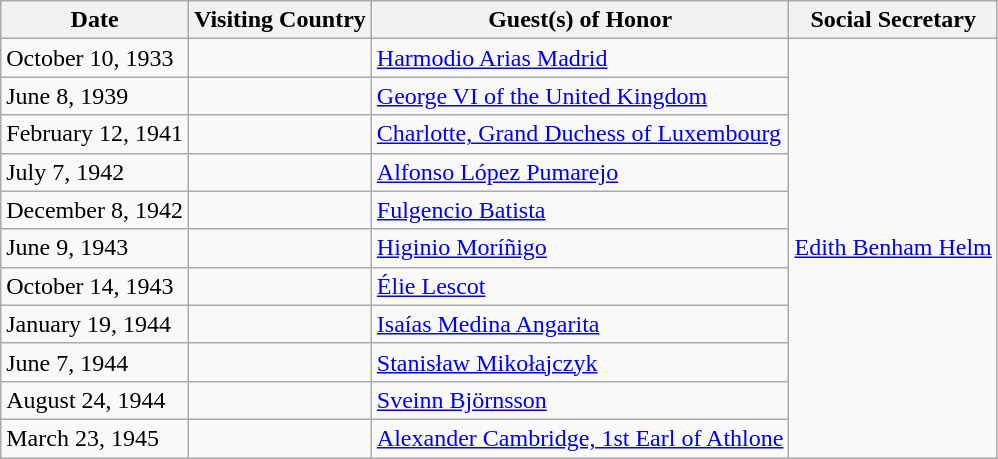<table class="wikitable">
<tr>
<th>Date</th>
<th>Visiting Country</th>
<th>Guest(s) of Honor</th>
<th>Social Secretary</th>
</tr>
<tr>
<td>October 10, 1933</td>
<td></td>
<td><a href='#'>Harmodio Arias Madrid</a></td>
<td rowspan="11"><a href='#'>Edith Benham Helm</a></td>
</tr>
<tr>
<td>June 8, 1939</td>
<td></td>
<td><a href='#'>George VI of the United Kingdom</a></td>
</tr>
<tr>
<td>February 12, 1941</td>
<td></td>
<td><a href='#'>Charlotte, Grand Duchess of Luxembourg</a></td>
</tr>
<tr>
<td>July 7, 1942</td>
<td></td>
<td><a href='#'>Alfonso López Pumarejo</a></td>
</tr>
<tr>
<td>December 8, 1942</td>
<td></td>
<td><a href='#'>Fulgencio Batista</a></td>
</tr>
<tr>
<td>June 9, 1943</td>
<td></td>
<td><a href='#'>Higinio Moríñigo</a></td>
</tr>
<tr>
<td>October 14, 1943</td>
<td></td>
<td><a href='#'>Élie Lescot</a></td>
</tr>
<tr>
<td>January 19, 1944</td>
<td></td>
<td><a href='#'>Isaías Medina Angarita</a></td>
</tr>
<tr>
<td>June 7, 1944</td>
<td></td>
<td><a href='#'>Stanisław Mikołajczyk</a></td>
</tr>
<tr>
<td>August 24, 1944</td>
<td></td>
<td><a href='#'>Sveinn Björnsson</a></td>
</tr>
<tr>
<td>March 23, 1945</td>
<td></td>
<td><a href='#'>Alexander Cambridge, 1st Earl of Athlone</a></td>
</tr>
</table>
